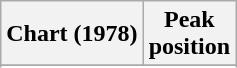<table class="wikitable plainrowheaders" style="text-align:center">
<tr>
<th scope="col">Chart (1978)</th>
<th scope="col">Peak<br>position</th>
</tr>
<tr>
</tr>
<tr>
</tr>
</table>
